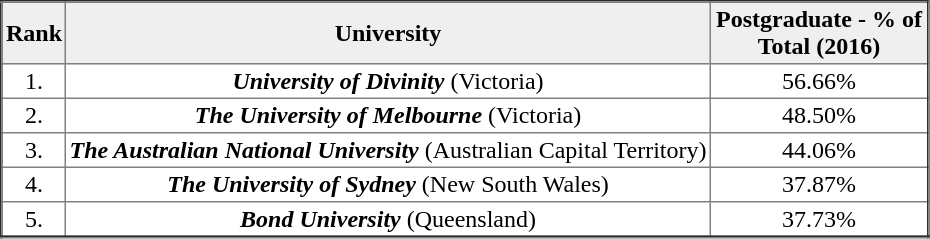<table border="2" cellspacing="1" cellpadding="2" style="border-collapse: collapse;">
<tr>
<th colspan=1 style="background:#efefef;" align=center>Rank</th>
<th colspan=1 style="background:#efefef;" align=center>University</th>
<th colspan=1 style="background:#efefef;" align=center width=140>Postgraduate - % of Total (2016)</th>
</tr>
<tr>
<td align=center>1.</td>
<td align=center><strong><em>University of Divinity</em></strong> (Victoria)</td>
<td align=center>56.66%</td>
</tr>
<tr>
<td align=center>2.</td>
<td align=center><strong><em>The University of Melbourne</em></strong> (Victoria)</td>
<td align=center>48.50%</td>
</tr>
<tr>
<td align=center>3.</td>
<td align=center><strong><em>The Australian National University</em></strong> (Australian Capital Territory)</td>
<td align=center>44.06%</td>
</tr>
<tr>
<td align=center>4.</td>
<td align=center><strong><em>The University of Sydney</em></strong> (New South Wales)</td>
<td align=center>37.87%</td>
</tr>
<tr>
<td align=center>5.</td>
<td align=center><strong><em>Bond University</em></strong> (Queensland)</td>
<td align=center>37.73%</td>
</tr>
<tr>
</tr>
</table>
